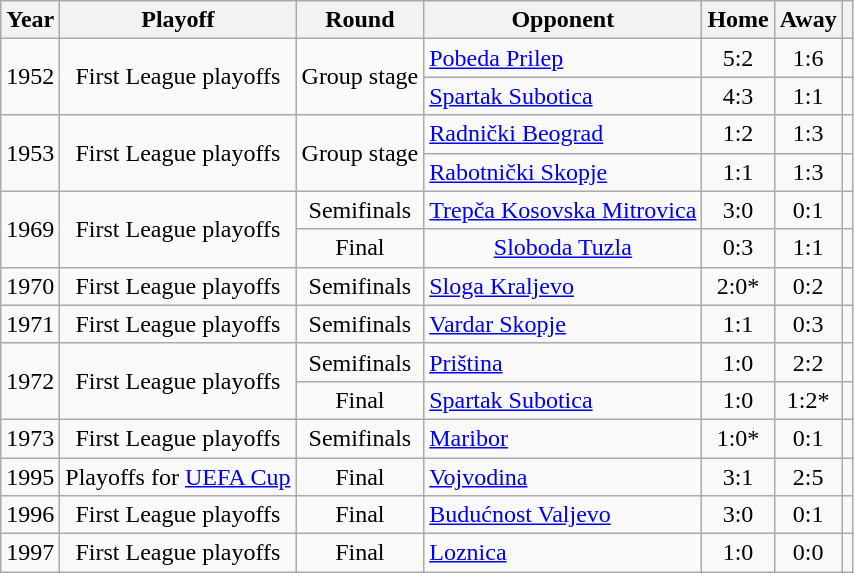<table class="wikitable" style="text-align:center;">
<tr>
<th>Year</th>
<th>Playoff</th>
<th>Round</th>
<th>Opponent</th>
<th>Home</th>
<th>Away</th>
<th></th>
</tr>
<tr>
<td rowspan="2">1952</td>
<td rowspan="2">First League playoffs</td>
<td rowspan="2" style="text-align:left;">Group stage</td>
<td style="text-align:left;"><a href='#'>Pobeda Prilep</a></td>
<td>5:2</td>
<td>1:6</td>
<td></td>
</tr>
<tr>
<td style="text-align:left;"><a href='#'>Spartak Subotica</a></td>
<td>4:3</td>
<td>1:1</td>
<td></td>
</tr>
<tr>
<td rowspan="2">1953</td>
<td rowspan="2">First League playoffs</td>
<td rowspan="2" style="text-align:left;">Group stage</td>
<td style="text-align:left;"><a href='#'>Radnički Beograd</a></td>
<td>1:2</td>
<td>1:3</td>
<td></td>
</tr>
<tr>
<td style="text-align:left;"><a href='#'>Rabotnički Skopje</a></td>
<td>1:1</td>
<td>1:3</td>
<td></td>
</tr>
<tr>
<td rowspan="2">1969</td>
<td rowspan="2">First League playoffs</td>
<td>Semifinals</td>
<td style="text-align:left;"><a href='#'>Trepča Kosovska Mitrovica</a></td>
<td>3:0</td>
<td>0:1</td>
<td></td>
</tr>
<tr>
<td>Final</td>
<td><a href='#'>Sloboda Tuzla</a></td>
<td>0:3</td>
<td>1:1</td>
<td></td>
</tr>
<tr>
<td>1970</td>
<td>First League playoffs</td>
<td>Semifinals</td>
<td style="text-align:left;"><a href='#'>Sloga Kraljevo</a></td>
<td>2:0*</td>
<td>0:2</td>
<td></td>
</tr>
<tr>
<td>1971</td>
<td>First League playoffs</td>
<td>Semifinals</td>
<td style="text-align:left;"><a href='#'>Vardar Skopje</a></td>
<td>1:1</td>
<td>0:3</td>
<td></td>
</tr>
<tr>
<td rowspan="2">1972</td>
<td rowspan="2">First League playoffs</td>
<td>Semifinals</td>
<td style="text-align:left;"><a href='#'>Priština</a></td>
<td>1:0</td>
<td>2:2</td>
<td></td>
</tr>
<tr>
<td>Final</td>
<td style="text-align:left;"><a href='#'>Spartak Subotica</a></td>
<td>1:0</td>
<td>1:2*</td>
<td></td>
</tr>
<tr>
<td>1973</td>
<td>First League playoffs</td>
<td>Semifinals</td>
<td style="text-align:left;"><a href='#'>Maribor</a></td>
<td>1:0*</td>
<td>0:1</td>
<td></td>
</tr>
<tr>
<td>1995</td>
<td>Playoffs for <a href='#'>UEFA Cup</a></td>
<td>Final</td>
<td style="text-align:left;"><a href='#'>Vojvodina</a></td>
<td>3:1</td>
<td>2:5</td>
<td></td>
</tr>
<tr>
<td>1996</td>
<td>First League playoffs</td>
<td>Final</td>
<td style="text-align:left;"><a href='#'>Budućnost Valjevo</a></td>
<td>3:0</td>
<td>0:1</td>
<td></td>
</tr>
<tr>
<td>1997</td>
<td>First League playoffs</td>
<td>Final</td>
<td style="text-align:left;"><a href='#'>Loznica</a></td>
<td>1:0</td>
<td>0:0</td>
<td></td>
</tr>
</table>
